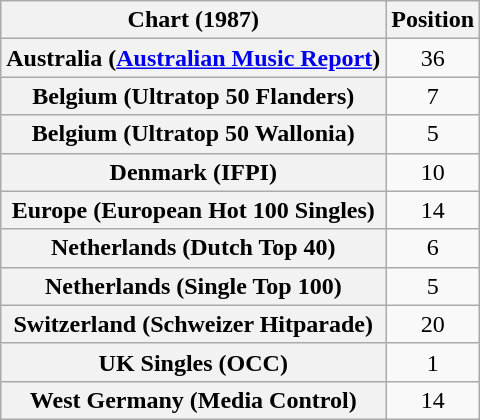<table class="wikitable sortable plainrowheaders" style="text-align:center">
<tr>
<th scope="col">Chart (1987)</th>
<th scope="col">Position</th>
</tr>
<tr>
<th scope="row">Australia (<a href='#'>Australian Music Report</a>)</th>
<td>36</td>
</tr>
<tr>
<th scope="row">Belgium (Ultratop 50 Flanders)</th>
<td>7</td>
</tr>
<tr>
<th scope="row">Belgium (Ultratop 50 Wallonia)</th>
<td>5</td>
</tr>
<tr>
<th scope="row">Denmark (IFPI)</th>
<td>10</td>
</tr>
<tr>
<th scope="row">Europe (European Hot 100 Singles)</th>
<td>14</td>
</tr>
<tr>
<th scope="row">Netherlands (Dutch Top 40)</th>
<td>6</td>
</tr>
<tr>
<th scope="row">Netherlands (Single Top 100)</th>
<td>5</td>
</tr>
<tr>
<th scope="row">Switzerland (Schweizer Hitparade)</th>
<td>20</td>
</tr>
<tr>
<th scope="row">UK Singles (OCC)</th>
<td>1</td>
</tr>
<tr>
<th scope="row">West Germany (Media Control)</th>
<td>14</td>
</tr>
</table>
